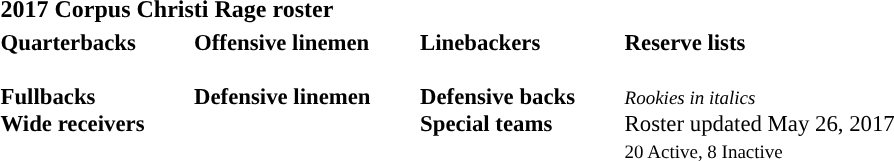<table class="toccolours" style="text-align: left;">
<tr>
<th colspan="7"><strong>2017 Corpus Christi Rage roster</strong></th>
</tr>
<tr>
<td style="font-size: 95%;vertical-align:top;"><strong>Quarterbacks</strong><br>
<br><strong>Fullbacks</strong>
<br><strong>Wide receivers</strong>



</td>
<td style="width: 25px;"></td>
<td style="font-size: 95%;vertical-align:top;"><strong>Offensive linemen</strong><br>

<br><strong>Defensive linemen</strong>



</td>
<td style="width: 25px;"></td>
<td style="font-size: 95%;vertical-align:top;"><strong>Linebackers</strong><br><br><strong>Defensive backs</strong>



<br><strong>Special teams</strong>
</td>
<td style="width: 25px;"></td>
<td style="font-size: 95%;vertical-align:top;"><strong>Reserve lists</strong><br>






<br><small><em>Rookies in italics</em></small><br>
Roster updated May 26, 2017<br>
<small>20 Active, 8 Inactive</small></td>
</tr>
</table>
